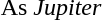<table style="margin:1em auto; text-align:center;">
<tr>
<td colspan=2>As <em>Jupiter</em></td>
</tr>
<tr>
<td></td>
<td></td>
</tr>
</table>
